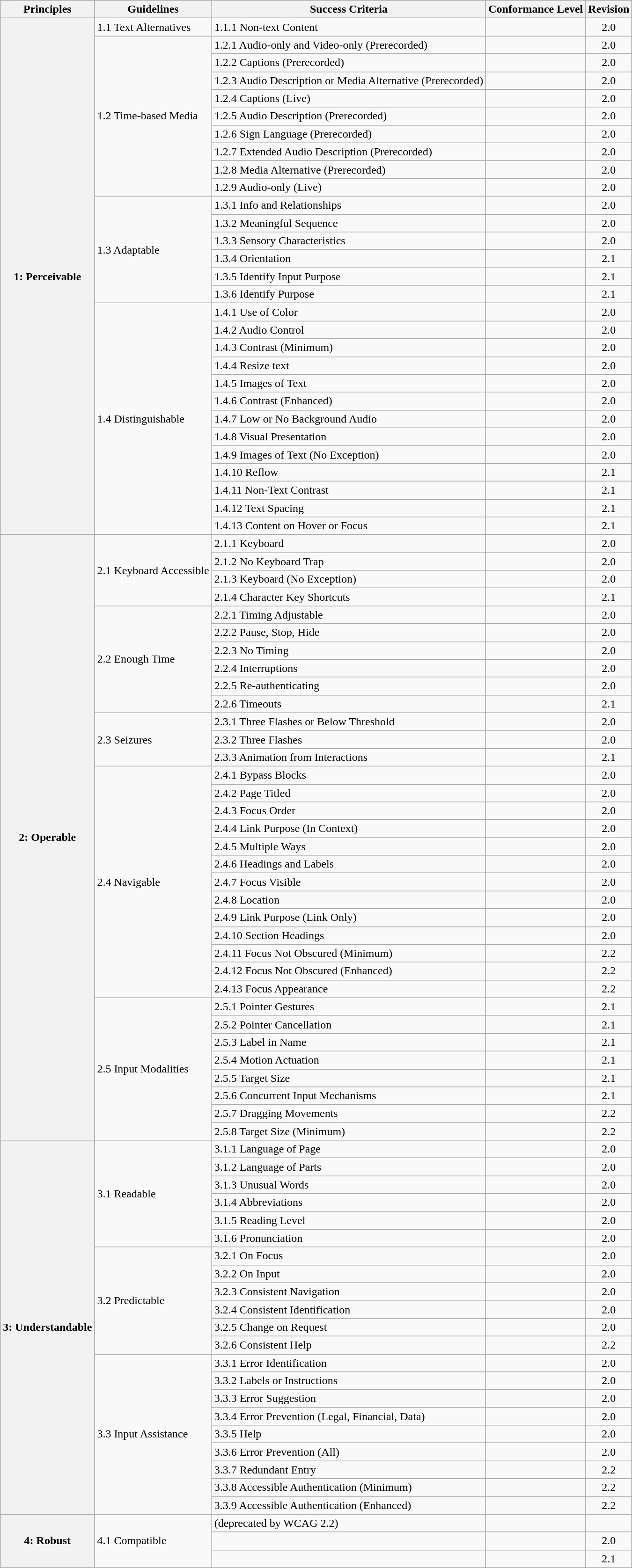<table class="wikitable sortable mw-collapsible plainlinks">
<tr>
<th scope="col">Principles</th>
<th scope="col">Guidelines</th>
<th scope="col">Success Criteria</th>
<th scope="col">Conformance Level</th>
<th scope="col">Revision</th>
</tr>
<tr>
<th rowspan="29" scope="row">1: Perceivable</th>
<td>1.1 Text Alternatives</td>
<td>1.1.1 Non-text Content</td>
<td></td>
<td style="text-align: center;">2.0</td>
</tr>
<tr>
<td rowspan="9">1.2 Time-based Media</td>
<td>1.2.1 Audio-only and Video-only (Prerecorded)</td>
<td></td>
<td style="text-align: center;">2.0</td>
</tr>
<tr>
<td>1.2.2 Captions (Prerecorded)</td>
<td></td>
<td style="text-align: center;">2.0</td>
</tr>
<tr>
<td>1.2.3 Audio Description or Media Alternative (Prerecorded)</td>
<td></td>
<td style="text-align: center;">2.0</td>
</tr>
<tr>
<td>1.2.4 Captions (Live)</td>
<td></td>
<td style="text-align: center;">2.0</td>
</tr>
<tr>
<td>1.2.5 Audio Description (Prerecorded)</td>
<td></td>
<td style="text-align: center;">2.0</td>
</tr>
<tr>
<td>1.2.6 Sign Language (Prerecorded)</td>
<td></td>
<td style="text-align: center;">2.0</td>
</tr>
<tr>
<td>1.2.7 Extended Audio Description (Prerecorded)</td>
<td></td>
<td style="text-align: center;">2.0</td>
</tr>
<tr>
<td>1.2.8 Media Alternative (Prerecorded)</td>
<td></td>
<td style="text-align: center;">2.0</td>
</tr>
<tr>
<td>1.2.9 Audio-only (Live)</td>
<td></td>
<td style="text-align: center;">2.0</td>
</tr>
<tr>
<td rowspan="6">1.3 Adaptable</td>
<td>1.3.1 Info and Relationships</td>
<td></td>
<td style="text-align: center;">2.0</td>
</tr>
<tr>
<td>1.3.2 Meaningful Sequence</td>
<td></td>
<td style="text-align: center;">2.0</td>
</tr>
<tr>
<td>1.3.3 Sensory Characteristics</td>
<td></td>
<td style="text-align: center;">2.0</td>
</tr>
<tr>
<td>1.3.4 Orientation</td>
<td></td>
<td style="text-align: center;">2.1</td>
</tr>
<tr>
<td>1.3.5 Identify Input Purpose</td>
<td></td>
<td style="text-align: center;">2.1</td>
</tr>
<tr>
<td>1.3.6 Identify Purpose</td>
<td></td>
<td style="text-align: center;">2.1</td>
</tr>
<tr>
<td rowspan="13">1.4 Distinguishable</td>
<td>1.4.1 Use of Color</td>
<td></td>
<td style="text-align: center;">2.0</td>
</tr>
<tr>
<td>1.4.2 Audio Control</td>
<td></td>
<td style="text-align: center;">2.0</td>
</tr>
<tr>
<td>1.4.3 Contrast (Minimum)</td>
<td></td>
<td style="text-align: center;">2.0</td>
</tr>
<tr>
<td>1.4.4 Resize text</td>
<td></td>
<td style="text-align: center;">2.0</td>
</tr>
<tr>
<td>1.4.5 Images of Text</td>
<td></td>
<td style="text-align: center;">2.0</td>
</tr>
<tr>
<td>1.4.6 Contrast (Enhanced)</td>
<td></td>
<td style="text-align: center;">2.0</td>
</tr>
<tr>
<td>1.4.7 Low or No Background Audio</td>
<td></td>
<td style="text-align: center;">2.0</td>
</tr>
<tr>
<td>1.4.8 Visual Presentation</td>
<td></td>
<td style="text-align: center;">2.0</td>
</tr>
<tr>
<td>1.4.9 Images of Text (No Exception)</td>
<td></td>
<td style="text-align: center;">2.0</td>
</tr>
<tr>
<td>1.4.10 Reflow</td>
<td></td>
<td style="text-align: center;">2.1</td>
</tr>
<tr>
<td>1.4.11 Non-Text Contrast</td>
<td></td>
<td style="text-align: center;">2.1</td>
</tr>
<tr>
<td>1.4.12 Text Spacing</td>
<td></td>
<td style="text-align: center;">2.1</td>
</tr>
<tr>
<td>1.4.13 Content on Hover or Focus</td>
<td></td>
<td style="text-align: center;">2.1</td>
</tr>
<tr>
<th rowspan="34" scope="row">2: Operable</th>
<td rowspan="4">2.1 Keyboard Accessible</td>
<td>2.1.1 Keyboard</td>
<td></td>
<td style="text-align: center;">2.0</td>
</tr>
<tr>
<td>2.1.2 No Keyboard Trap</td>
<td></td>
<td style="text-align: center;">2.0</td>
</tr>
<tr>
<td>2.1.3 Keyboard (No Exception)</td>
<td></td>
<td style="text-align: center;">2.0</td>
</tr>
<tr>
<td>2.1.4 Character Key Shortcuts</td>
<td></td>
<td style="text-align: center;">2.1</td>
</tr>
<tr>
<td rowspan="6">2.2 Enough Time</td>
<td>2.2.1 Timing Adjustable</td>
<td></td>
<td style="text-align: center;">2.0</td>
</tr>
<tr>
<td>2.2.2 Pause, Stop, Hide</td>
<td></td>
<td style="text-align: center;">2.0</td>
</tr>
<tr>
<td>2.2.3 No Timing</td>
<td></td>
<td style="text-align: center;">2.0</td>
</tr>
<tr>
<td>2.2.4 Interruptions</td>
<td></td>
<td style="text-align: center;">2.0</td>
</tr>
<tr>
<td>2.2.5 Re-authenticating</td>
<td></td>
<td style="text-align: center;">2.0</td>
</tr>
<tr>
<td>2.2.6 Timeouts</td>
<td></td>
<td style="text-align: center;">2.1</td>
</tr>
<tr>
<td rowspan="3">2.3 Seizures</td>
<td>2.3.1 Three Flashes or Below Threshold</td>
<td></td>
<td style="text-align: center;">2.0</td>
</tr>
<tr>
<td>2.3.2 Three Flashes</td>
<td></td>
<td style="text-align: center;">2.0</td>
</tr>
<tr>
<td>2.3.3 Animation from Interactions</td>
<td></td>
<td style="text-align: center;">2.1</td>
</tr>
<tr>
<td rowspan="13">2.4 Navigable</td>
<td>2.4.1 Bypass Blocks</td>
<td></td>
<td style="text-align: center;">2.0</td>
</tr>
<tr>
<td>2.4.2 Page Titled</td>
<td></td>
<td style="text-align: center;">2.0</td>
</tr>
<tr>
<td>2.4.3 Focus Order</td>
<td></td>
<td style="text-align: center;">2.0</td>
</tr>
<tr>
<td>2.4.4 Link Purpose (In Context)</td>
<td></td>
<td style="text-align: center;">2.0</td>
</tr>
<tr>
<td>2.4.5 Multiple Ways</td>
<td></td>
<td style="text-align: center;">2.0</td>
</tr>
<tr>
<td>2.4.6 Headings and Labels</td>
<td></td>
<td style="text-align: center;">2.0</td>
</tr>
<tr>
<td>2.4.7 Focus Visible</td>
<td></td>
<td style="text-align: center;">2.0</td>
</tr>
<tr>
<td>2.4.8 Location</td>
<td></td>
<td style="text-align: center;">2.0</td>
</tr>
<tr>
<td>2.4.9 Link Purpose (Link Only)</td>
<td></td>
<td style="text-align: center;">2.0</td>
</tr>
<tr>
<td>2.4.10 Section Headings</td>
<td></td>
<td style="text-align: center;">2.0</td>
</tr>
<tr>
<td>2.4.11 Focus Not Obscured (Minimum)</td>
<td></td>
<td style="text-align: center;">2.2</td>
</tr>
<tr>
<td>2.4.12 Focus Not Obscured (Enhanced)</td>
<td></td>
<td style="text-align: center;">2.2</td>
</tr>
<tr>
<td>2.4.13 Focus Appearance</td>
<td></td>
<td style="text-align: center;">2.2</td>
</tr>
<tr>
<td rowspan="8">2.5 Input Modalities</td>
<td>2.5.1 Pointer Gestures</td>
<td></td>
<td style="text-align: center;">2.1</td>
</tr>
<tr>
<td>2.5.2 Pointer Cancellation</td>
<td></td>
<td style="text-align: center;">2.1</td>
</tr>
<tr>
<td>2.5.3 Label in Name</td>
<td></td>
<td style="text-align: center;">2.1</td>
</tr>
<tr>
<td>2.5.4 Motion Actuation</td>
<td></td>
<td style="text-align: center;">2.1</td>
</tr>
<tr>
<td>2.5.5 Target Size</td>
<td></td>
<td style="text-align: center;">2.1</td>
</tr>
<tr>
<td>2.5.6 Concurrent Input Mechanisms</td>
<td></td>
<td style="text-align: center;">2.1</td>
</tr>
<tr>
<td>2.5.7 Dragging Movements</td>
<td></td>
<td style="text-align: center;">2.2</td>
</tr>
<tr>
<td>2.5.8 Target Size (Minimum)</td>
<td></td>
<td style="text-align: center;">2.2</td>
</tr>
<tr>
<th rowspan="21" scope="row">3: Understandable</th>
<td rowspan="6">3.1 Readable</td>
<td>3.1.1 Language of Page</td>
<td></td>
<td style="text-align: center;">2.0</td>
</tr>
<tr>
<td>3.1.2 Language of Parts</td>
<td></td>
<td style="text-align: center;">2.0</td>
</tr>
<tr>
<td>3.1.3 Unusual Words</td>
<td></td>
<td style="text-align: center;">2.0</td>
</tr>
<tr>
<td>3.1.4 Abbreviations</td>
<td></td>
<td style="text-align: center;">2.0</td>
</tr>
<tr>
<td>3.1.5 Reading Level</td>
<td></td>
<td style="text-align: center;">2.0</td>
</tr>
<tr>
<td>3.1.6 Pronunciation</td>
<td></td>
<td style="text-align: center;">2.0</td>
</tr>
<tr>
<td rowspan="6">3.2 Predictable</td>
<td>3.2.1 On Focus</td>
<td></td>
<td style="text-align: center;">2.0</td>
</tr>
<tr>
<td>3.2.2 On Input</td>
<td></td>
<td style="text-align: center;">2.0</td>
</tr>
<tr>
<td>3.2.3 Consistent Navigation</td>
<td></td>
<td style="text-align: center;">2.0</td>
</tr>
<tr>
<td>3.2.4 Consistent Identification</td>
<td></td>
<td style="text-align: center;">2.0</td>
</tr>
<tr>
<td>3.2.5 Change on Request</td>
<td></td>
<td style="text-align: center;">2.0</td>
</tr>
<tr>
<td>3.2.6 Consistent Help</td>
<td></td>
<td style="text-align: center;">2.2</td>
</tr>
<tr>
<td rowspan="9">3.3 Input Assistance</td>
<td>3.3.1 Error Identification</td>
<td></td>
<td style="text-align: center;">2.0</td>
</tr>
<tr>
<td>3.3.2 Labels or Instructions</td>
<td></td>
<td style="text-align: center;">2.0</td>
</tr>
<tr>
<td>3.3.3 Error Suggestion</td>
<td></td>
<td style="text-align: center;">2.0</td>
</tr>
<tr>
<td>3.3.4 Error Prevention (Legal, Financial, Data)</td>
<td></td>
<td style="text-align: center;">2.0</td>
</tr>
<tr>
<td>3.3.5 Help</td>
<td></td>
<td style="text-align: center;">2.0</td>
</tr>
<tr>
<td>3.3.6 Error Prevention (All)</td>
<td></td>
<td style="text-align: center;">2.0</td>
</tr>
<tr>
<td>3.3.7 Redundant Entry</td>
<td></td>
<td style="text-align: center;">2.2</td>
</tr>
<tr>
<td>3.3.8 Accessible Authentication (Minimum)</td>
<td></td>
<td style="text-align: center;">2.2</td>
</tr>
<tr>
<td>3.3.9 Accessible Authentication (Enhanced)</td>
<td></td>
<td style="text-align: center;">2.2</td>
</tr>
<tr>
<th rowspan="3" scope="row">4: Robust</th>
<td rowspan="3">4.1 Compatible</td>
<td> (deprecated by WCAG 2.2)</td>
<td></td>
<td style="text-align: center;"></td>
</tr>
<tr>
<td></td>
<td></td>
<td style="text-align: center;">2.0</td>
</tr>
<tr>
<td></td>
<td></td>
<td style="text-align: center;">2.1</td>
</tr>
</table>
